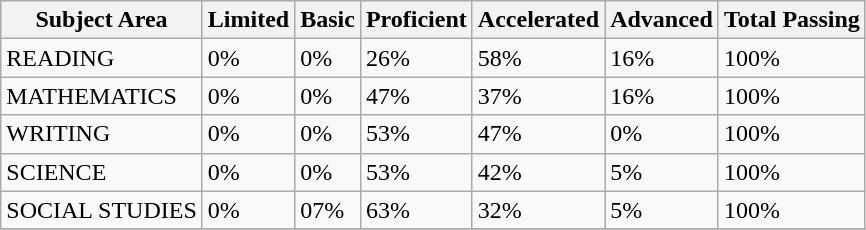<table class="wikitable sortable">
<tr>
<th>Subject Area</th>
<th>Limited</th>
<th>Basic</th>
<th>Proficient</th>
<th>Accelerated</th>
<th>Advanced</th>
<th>Total Passing</th>
</tr>
<tr>
<td>READING</td>
<td>0%</td>
<td>0%</td>
<td>26%</td>
<td>58%</td>
<td>16%</td>
<td>100%</td>
</tr>
<tr>
<td>MATHEMATICS</td>
<td>0%</td>
<td>0%</td>
<td>47%</td>
<td>37%</td>
<td>16%</td>
<td>100%</td>
</tr>
<tr>
<td>WRITING</td>
<td>0%</td>
<td>0%</td>
<td>53%</td>
<td>47%</td>
<td>0%</td>
<td>100%</td>
</tr>
<tr>
<td>SCIENCE</td>
<td>0%</td>
<td>0%</td>
<td>53%</td>
<td>42%</td>
<td>5%</td>
<td>100%</td>
</tr>
<tr>
<td>SOCIAL STUDIES</td>
<td>0%</td>
<td>07%</td>
<td>63%</td>
<td>32%</td>
<td>5%</td>
<td>100%</td>
</tr>
<tr>
</tr>
</table>
